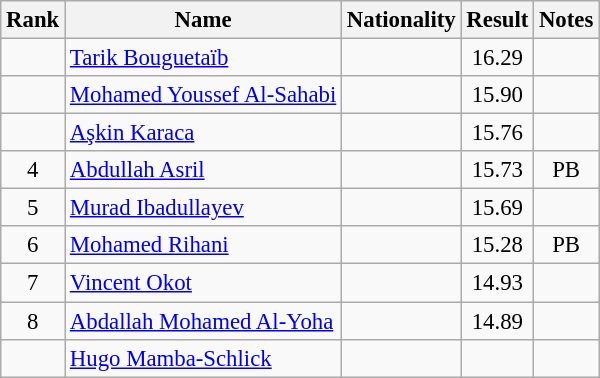<table class="wikitable sortable" style="text-align:center;font-size:95%">
<tr>
<th>Rank</th>
<th>Name</th>
<th>Nationality</th>
<th>Result</th>
<th>Notes</th>
</tr>
<tr>
<td></td>
<td align=left><a href='#'>Tarik Bouguetaïb</a></td>
<td align=left></td>
<td>16.29</td>
<td></td>
</tr>
<tr>
<td></td>
<td align=left><a href='#'>Mohamed Youssef Al-Sahabi</a></td>
<td align=left></td>
<td>15.90</td>
<td></td>
</tr>
<tr>
<td></td>
<td align=left><a href='#'>Aşkin Karaca</a></td>
<td align=left></td>
<td>15.76</td>
<td></td>
</tr>
<tr>
<td>4</td>
<td align=left><a href='#'>Abdullah Asril</a></td>
<td align=left></td>
<td>15.73</td>
<td>PB</td>
</tr>
<tr>
<td>5</td>
<td align=left><a href='#'>Murad Ibadullayev</a></td>
<td align=left></td>
<td>15.69</td>
<td></td>
</tr>
<tr>
<td>6</td>
<td align=left><a href='#'>Mohamed Rihani</a></td>
<td align=left></td>
<td>15.28</td>
<td>PB</td>
</tr>
<tr>
<td>7</td>
<td align=left><a href='#'>Vincent Okot</a></td>
<td align=left></td>
<td>14.93</td>
<td></td>
</tr>
<tr>
<td>8</td>
<td align=left><a href='#'>Abdallah Mohamed Al-Yoha</a></td>
<td align=left></td>
<td>14.89</td>
<td></td>
</tr>
<tr>
<td></td>
<td align=left><a href='#'>Hugo Mamba-Schlick</a></td>
<td align=left></td>
<td></td>
<td></td>
</tr>
</table>
